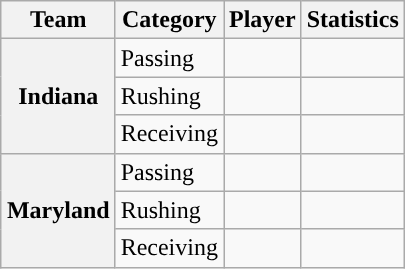<table class="wikitable" style="float:right">
<tr>
<th>Team</th>
<th>Category</th>
<th>Player</th>
<th>Statistics</th>
</tr>
<tr>
<th rowspan=3>Indiana</th>
<td>Passing</td>
<td></td>
<td></td>
</tr>
<tr>
<td>Rushing</td>
<td></td>
<td></td>
</tr>
<tr>
<td>Receiving</td>
<td></td>
<td></td>
</tr>
<tr>
<th rowspan=3>Maryland</th>
<td>Passing</td>
<td></td>
<td></td>
</tr>
<tr>
<td>Rushing</td>
<td></td>
<td></td>
</tr>
<tr>
<td>Receiving</td>
<td></td>
<td></td>
</tr>
</table>
